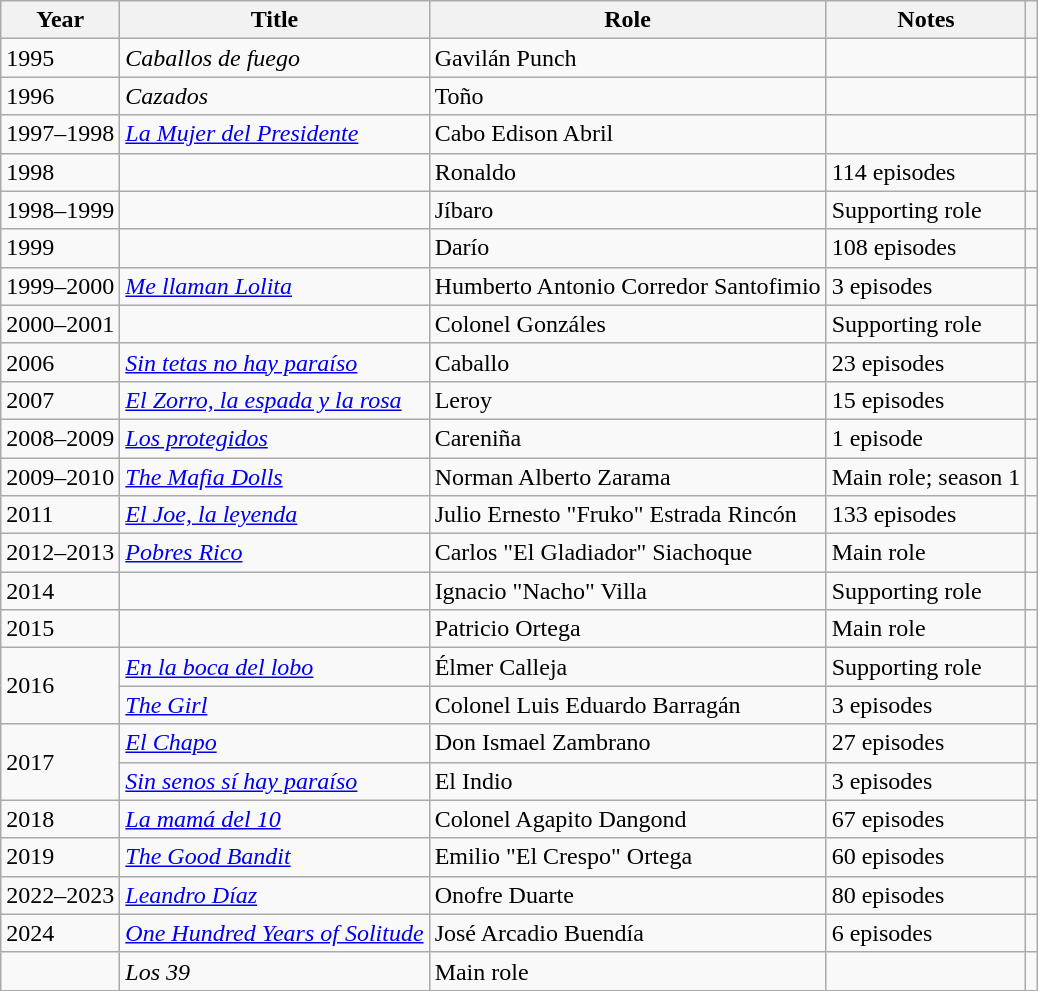<table class="wikitable sortable">
<tr>
<th>Year</th>
<th>Title</th>
<th>Role</th>
<th class="unsortable">Notes</th>
<th class="unsortable"></th>
</tr>
<tr>
<td>1995</td>
<td><em>Caballos de fuego</em></td>
<td>Gavilán Punch</td>
<td></td>
<td></td>
</tr>
<tr>
<td>1996</td>
<td><em>Cazados</em></td>
<td>Toño</td>
<td></td>
<td></td>
</tr>
<tr>
<td>1997–1998</td>
<td><em><a href='#'>La Mujer del Presidente</a></em></td>
<td>Cabo Edison Abril</td>
<td></td>
<td></td>
</tr>
<tr>
<td>1998</td>
<td><em></em></td>
<td>Ronaldo</td>
<td>114 episodes</td>
<td></td>
</tr>
<tr>
<td>1998–1999</td>
<td><em></em></td>
<td>Jíbaro</td>
<td>Supporting role</td>
<td></td>
</tr>
<tr>
<td>1999</td>
<td><em></em></td>
<td>Darío</td>
<td>108 episodes</td>
<td></td>
</tr>
<tr>
<td>1999–2000</td>
<td><em><a href='#'>Me llaman Lolita</a></em></td>
<td>Humberto Antonio Corredor Santofimio</td>
<td>3 episodes</td>
<td></td>
</tr>
<tr>
<td>2000–2001</td>
<td><em></em></td>
<td>Colonel Gonzáles</td>
<td>Supporting role</td>
<td></td>
</tr>
<tr>
<td>2006</td>
<td><em><a href='#'>Sin tetas no hay paraíso</a></em></td>
<td>Caballo</td>
<td>23 episodes</td>
<td></td>
</tr>
<tr>
<td>2007</td>
<td><em><a href='#'>El Zorro, la espada y la rosa</a></em></td>
<td>Leroy</td>
<td>15 episodes</td>
<td></td>
</tr>
<tr>
<td>2008–2009</td>
<td><em><a href='#'>Los protegidos</a></em></td>
<td>Careniña</td>
<td>1 episode</td>
<td></td>
</tr>
<tr>
<td>2009–2010</td>
<td><em><a href='#'>The Mafia Dolls</a></em></td>
<td>Norman Alberto Zarama</td>
<td>Main role; season 1</td>
<td></td>
</tr>
<tr>
<td>2011</td>
<td><em><a href='#'>El Joe, la leyenda</a></em></td>
<td>Julio Ernesto "Fruko" Estrada Rincón</td>
<td>133 episodes</td>
<td></td>
</tr>
<tr>
<td>2012–2013</td>
<td><em><a href='#'>Pobres Rico</a></em></td>
<td>Carlos "El Gladiador" Siachoque</td>
<td>Main role</td>
<td></td>
</tr>
<tr>
<td>2014</td>
<td><em></em></td>
<td>Ignacio "Nacho" Villa</td>
<td>Supporting role</td>
<td></td>
</tr>
<tr>
<td>2015</td>
<td><em></em></td>
<td>Patricio Ortega</td>
<td>Main role</td>
<td></td>
</tr>
<tr>
<td rowspan="2">2016</td>
<td><em><a href='#'>En la boca del lobo</a></em></td>
<td>Élmer Calleja</td>
<td>Supporting role</td>
<td></td>
</tr>
<tr>
<td><em><a href='#'>The Girl</a></em></td>
<td>Colonel Luis Eduardo Barragán</td>
<td>3 episodes</td>
<td></td>
</tr>
<tr>
<td rowspan="2">2017</td>
<td><em><a href='#'>El Chapo</a></em></td>
<td>Don Ismael Zambrano</td>
<td>27 episodes</td>
<td></td>
</tr>
<tr>
<td><em><a href='#'>Sin senos sí hay paraíso</a></em></td>
<td>El Indio</td>
<td>3 episodes</td>
<td></td>
</tr>
<tr>
<td>2018</td>
<td><em><a href='#'>La mamá del 10</a></em></td>
<td>Colonel Agapito Dangond</td>
<td>67 episodes</td>
<td></td>
</tr>
<tr>
<td>2019</td>
<td><em><a href='#'>The Good Bandit</a></em></td>
<td>Emilio "El Crespo" Ortega</td>
<td>60 episodes</td>
<td></td>
</tr>
<tr>
<td>2022–2023</td>
<td><em><a href='#'>Leandro Díaz</a></em></td>
<td>Onofre Duarte</td>
<td>80 episodes</td>
<td></td>
</tr>
<tr>
<td>2024</td>
<td><em><a href='#'>One Hundred Years of Solitude</a></em></td>
<td>José Arcadio Buendía</td>
<td>6 episodes</td>
<td></td>
</tr>
<tr>
<td></td>
<td><em>Los 39</em></td>
<td>Main role</td>
<td></td>
<td></td>
</tr>
</table>
